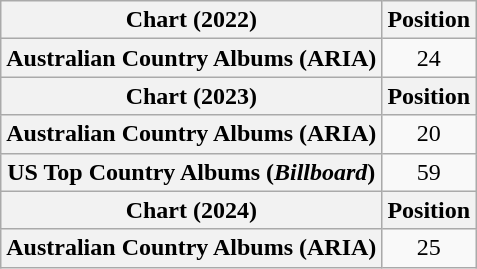<table class="wikitable plainrowheaders" style="text-align:center">
<tr>
<th scope="col">Chart (2022)</th>
<th scope="col">Position</th>
</tr>
<tr>
<th scope="row">Australian Country Albums (ARIA)</th>
<td>24</td>
</tr>
<tr>
<th scope="col">Chart (2023)</th>
<th scope="col">Position</th>
</tr>
<tr>
<th scope="row">Australian Country Albums (ARIA)</th>
<td>20</td>
</tr>
<tr>
<th scope="row">US Top Country Albums (<em>Billboard</em>)</th>
<td>59</td>
</tr>
<tr>
<th scope="col">Chart (2024)</th>
<th scope="col">Position</th>
</tr>
<tr>
<th scope="row">Australian Country Albums (ARIA)</th>
<td>25</td>
</tr>
</table>
